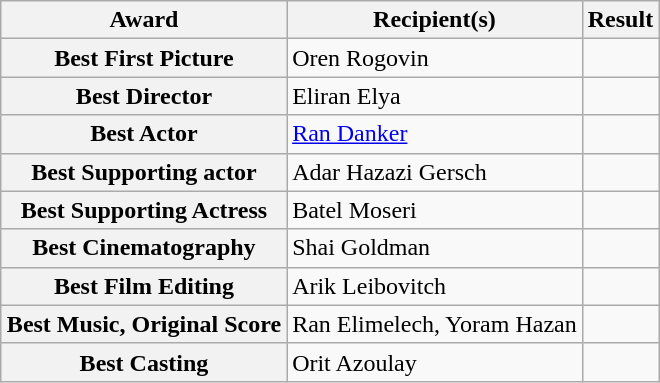<table class="wikitable plainrowheaders"  style="margin:auto; margin:auto;">
<tr>
<th scope="col">Award</th>
<th scope="col">Recipient(s)</th>
<th scope="col">Result</th>
</tr>
<tr>
<th scope="row">Best First Picture</th>
<td>Oren Rogovin</td>
<td></td>
</tr>
<tr>
<th scope="row">Best Director</th>
<td>Eliran Elya</td>
<td></td>
</tr>
<tr>
<th scope="row">Best Actor</th>
<td><a href='#'>Ran Danker</a></td>
<td></td>
</tr>
<tr>
<th scope="row">Best Supporting actor</th>
<td>Adar Hazazi Gersch</td>
<td></td>
</tr>
<tr>
<th scope="row">Best Supporting Actress</th>
<td>Batel Moseri</td>
<td></td>
</tr>
<tr>
<th scope="row">Best Cinematography</th>
<td>Shai Goldman</td>
<td></td>
</tr>
<tr>
<th scope="row">Best Film Editing</th>
<td>Arik Leibovitch</td>
<td></td>
</tr>
<tr>
<th scope="row">Best Music, Original Score</th>
<td>Ran Elimelech, Yoram Hazan</td>
<td></td>
</tr>
<tr>
<th scope="row">Best Casting</th>
<td>Orit Azoulay</td>
<td></td>
</tr>
</table>
